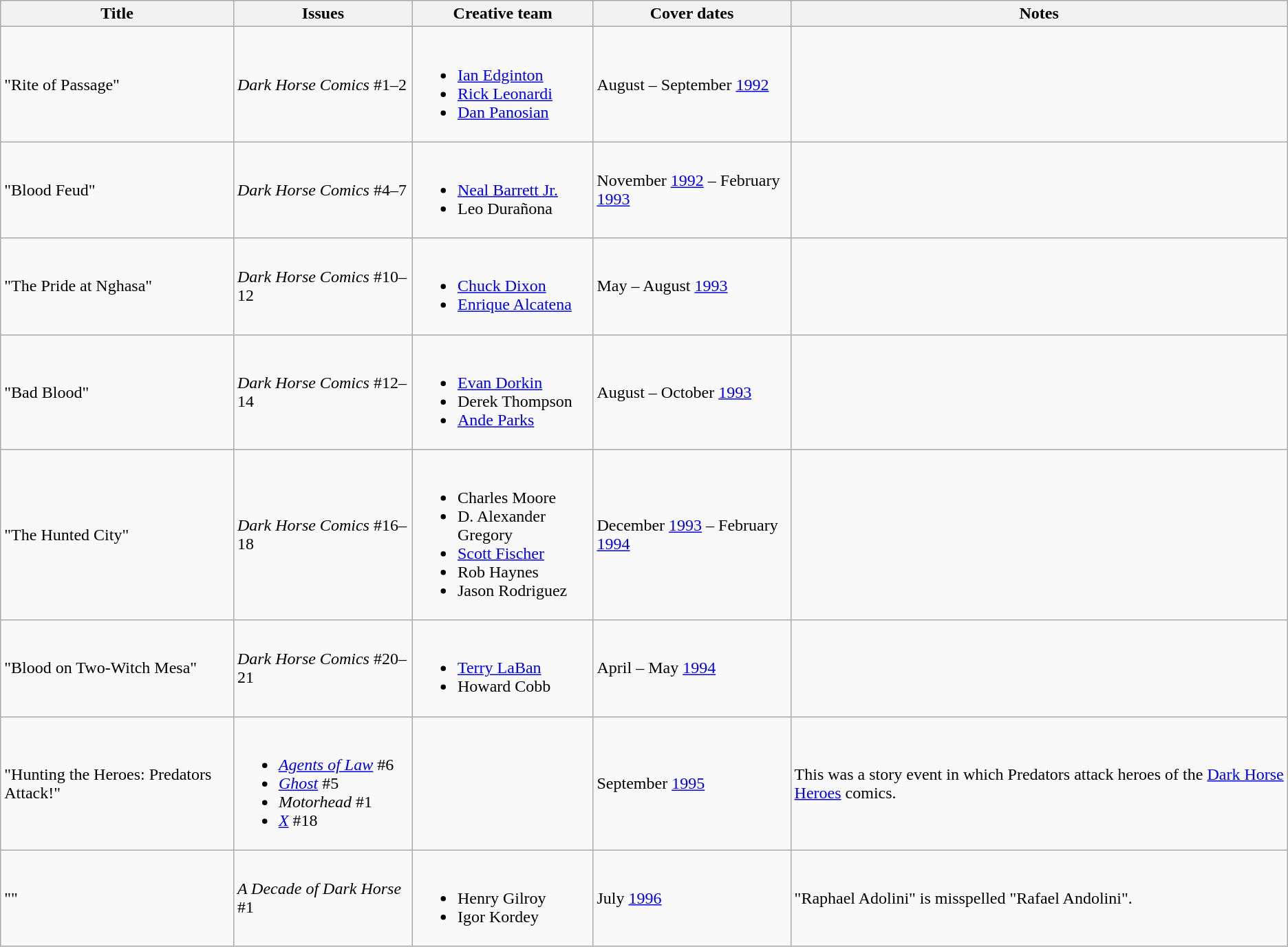<table class="wikitable mw-collapsible">
<tr>
<th>Title</th>
<th>Issues</th>
<th>Creative team</th>
<th>Cover dates</th>
<th>Notes</th>
</tr>
<tr>
<td>"Rite of Passage"</td>
<td><em>Dark Horse Comics</em> #1–2</td>
<td><br><ul><li><a href='#'>Ian Edginton</a></li><li><a href='#'>Rick Leonardi</a></li><li><a href='#'>Dan Panosian</a></li></ul></td>
<td>August – September <a href='#'>1992</a></td>
<td></td>
</tr>
<tr>
<td>"Blood Feud"</td>
<td><em>Dark Horse Comics</em> #4–7</td>
<td><br><ul><li><a href='#'>Neal Barrett Jr.</a></li><li>Leo Durañona</li></ul></td>
<td>November <a href='#'>1992</a> – February <a href='#'>1993</a></td>
<td></td>
</tr>
<tr>
<td>"The Pride at Nghasa"</td>
<td><em>Dark Horse Comics</em> #10–12</td>
<td><br><ul><li><a href='#'>Chuck Dixon</a></li><li><a href='#'>Enrique Alcatena</a></li></ul></td>
<td>May – August <a href='#'>1993</a></td>
<td></td>
</tr>
<tr>
<td>"Bad Blood"</td>
<td><em>Dark Horse Comics</em> #12–14</td>
<td><br><ul><li><a href='#'>Evan Dorkin</a></li><li>Derek Thompson</li><li><a href='#'>Ande Parks</a></li></ul></td>
<td>August – October <a href='#'>1993</a></td>
<td></td>
</tr>
<tr>
<td>"The Hunted City"</td>
<td><em>Dark Horse Comics</em> #16–18</td>
<td><br><ul><li>Charles Moore</li><li>D. Alexander Gregory</li><li><a href='#'>Scott Fischer</a></li><li>Rob Haynes</li><li>Jason Rodriguez</li></ul></td>
<td>December <a href='#'>1993</a> – February <a href='#'>1994</a></td>
<td></td>
</tr>
<tr>
<td>"Blood on Two-Witch Mesa"</td>
<td><em>Dark Horse Comics</em> #20–21</td>
<td><br><ul><li><a href='#'>Terry LaBan</a></li><li>Howard Cobb</li></ul></td>
<td>April – May <a href='#'>1994</a></td>
<td></td>
</tr>
<tr>
<td>"Hunting the Heroes: Predators Attack!"</td>
<td><br><ul><li><em><a href='#'>Agents of Law</a></em> #6</li><li><em><a href='#'>Ghost</a></em> #5</li><li><em>Motorhead</em> #1</li><li><em><a href='#'>X</a></em> #18</li></ul></td>
<td></td>
<td>September <a href='#'>1995</a></td>
<td>This was a story event in which Predators attack heroes of the <a href='#'>Dark Horse Heroes</a> comics.</td>
</tr>
<tr>
<td>""</td>
<td><em>A Decade of Dark Horse</em> #1</td>
<td><br><ul><li>Henry Gilroy</li><li>Igor Kordey</li></ul></td>
<td>July <a href='#'>1996</a></td>
<td>"Raphael Adolini" is misspelled "Rafael Andolini".</td>
</tr>
</table>
